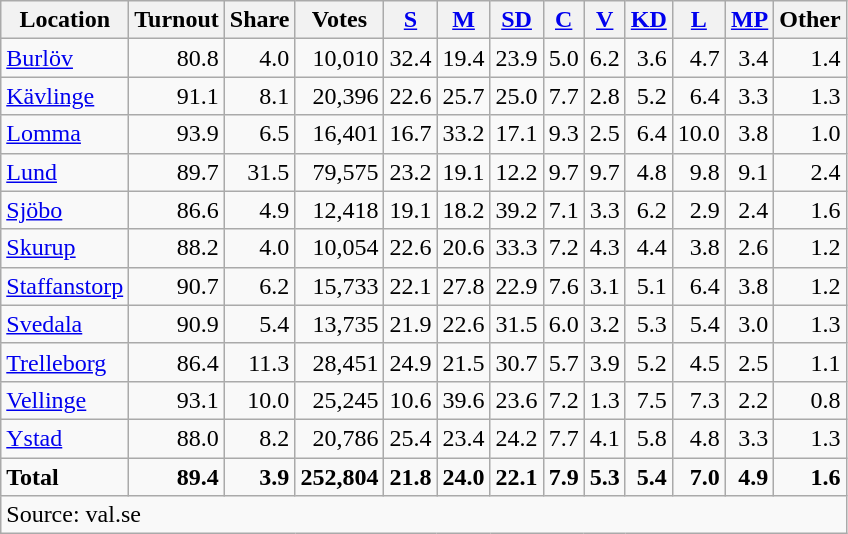<table class="wikitable sortable" style=text-align:right>
<tr>
<th>Location</th>
<th>Turnout</th>
<th>Share</th>
<th>Votes</th>
<th><a href='#'>S</a></th>
<th><a href='#'>M</a></th>
<th><a href='#'>SD</a></th>
<th><a href='#'>C</a></th>
<th><a href='#'>V</a></th>
<th><a href='#'>KD</a></th>
<th><a href='#'>L</a></th>
<th><a href='#'>MP</a></th>
<th>Other</th>
</tr>
<tr>
<td align=left><a href='#'>Burlöv</a></td>
<td>80.8</td>
<td>4.0</td>
<td>10,010</td>
<td>32.4</td>
<td>19.4</td>
<td>23.9</td>
<td>5.0</td>
<td>6.2</td>
<td>3.6</td>
<td>4.7</td>
<td>3.4</td>
<td>1.4</td>
</tr>
<tr>
<td align=left><a href='#'>Kävlinge</a></td>
<td>91.1</td>
<td>8.1</td>
<td>20,396</td>
<td>22.6</td>
<td>25.7</td>
<td>25.0</td>
<td>7.7</td>
<td>2.8</td>
<td>5.2</td>
<td>6.4</td>
<td>3.3</td>
<td>1.3</td>
</tr>
<tr>
<td align=left><a href='#'>Lomma</a></td>
<td>93.9</td>
<td>6.5</td>
<td>16,401</td>
<td>16.7</td>
<td>33.2</td>
<td>17.1</td>
<td>9.3</td>
<td>2.5</td>
<td>6.4</td>
<td>10.0</td>
<td>3.8</td>
<td>1.0</td>
</tr>
<tr>
<td align=left><a href='#'>Lund</a></td>
<td>89.7</td>
<td>31.5</td>
<td>79,575</td>
<td>23.2</td>
<td>19.1</td>
<td>12.2</td>
<td>9.7</td>
<td>9.7</td>
<td>4.8</td>
<td>9.8</td>
<td>9.1</td>
<td>2.4</td>
</tr>
<tr>
<td align=left><a href='#'>Sjöbo</a></td>
<td>86.6</td>
<td>4.9</td>
<td>12,418</td>
<td>19.1</td>
<td>18.2</td>
<td>39.2</td>
<td>7.1</td>
<td>3.3</td>
<td>6.2</td>
<td>2.9</td>
<td>2.4</td>
<td>1.6</td>
</tr>
<tr>
<td align=left><a href='#'>Skurup</a></td>
<td>88.2</td>
<td>4.0</td>
<td>10,054</td>
<td>22.6</td>
<td>20.6</td>
<td>33.3</td>
<td>7.2</td>
<td>4.3</td>
<td>4.4</td>
<td>3.8</td>
<td>2.6</td>
<td>1.2</td>
</tr>
<tr>
<td align=left><a href='#'>Staffanstorp</a></td>
<td>90.7</td>
<td>6.2</td>
<td>15,733</td>
<td>22.1</td>
<td>27.8</td>
<td>22.9</td>
<td>7.6</td>
<td>3.1</td>
<td>5.1</td>
<td>6.4</td>
<td>3.8</td>
<td>1.2</td>
</tr>
<tr>
<td align=left><a href='#'>Svedala</a></td>
<td>90.9</td>
<td>5.4</td>
<td>13,735</td>
<td>21.9</td>
<td>22.6</td>
<td>31.5</td>
<td>6.0</td>
<td>3.2</td>
<td>5.3</td>
<td>5.4</td>
<td>3.0</td>
<td>1.3</td>
</tr>
<tr>
<td align=left><a href='#'>Trelleborg</a></td>
<td>86.4</td>
<td>11.3</td>
<td>28,451</td>
<td>24.9</td>
<td>21.5</td>
<td>30.7</td>
<td>5.7</td>
<td>3.9</td>
<td>5.2</td>
<td>4.5</td>
<td>2.5</td>
<td>1.1</td>
</tr>
<tr>
<td align=left><a href='#'>Vellinge</a></td>
<td>93.1</td>
<td>10.0</td>
<td>25,245</td>
<td>10.6</td>
<td>39.6</td>
<td>23.6</td>
<td>7.2</td>
<td>1.3</td>
<td>7.5</td>
<td>7.3</td>
<td>2.2</td>
<td>0.8</td>
</tr>
<tr>
<td align=left><a href='#'>Ystad</a></td>
<td>88.0</td>
<td>8.2</td>
<td>20,786</td>
<td>25.4</td>
<td>23.4</td>
<td>24.2</td>
<td>7.7</td>
<td>4.1</td>
<td>5.8</td>
<td>4.8</td>
<td>3.3</td>
<td>1.3</td>
</tr>
<tr>
<td align=left><strong>Total</strong></td>
<td><strong>89.4</strong></td>
<td><strong>3.9</strong></td>
<td><strong>252,804</strong></td>
<td><strong>21.8</strong></td>
<td><strong>24.0</strong></td>
<td><strong>22.1</strong></td>
<td><strong>7.9</strong></td>
<td><strong>5.3</strong></td>
<td><strong>5.4</strong></td>
<td><strong>7.0</strong></td>
<td><strong>4.9</strong></td>
<td><strong>1.6</strong></td>
</tr>
<tr>
<td align=left colspan=13>Source: val.se</td>
</tr>
</table>
